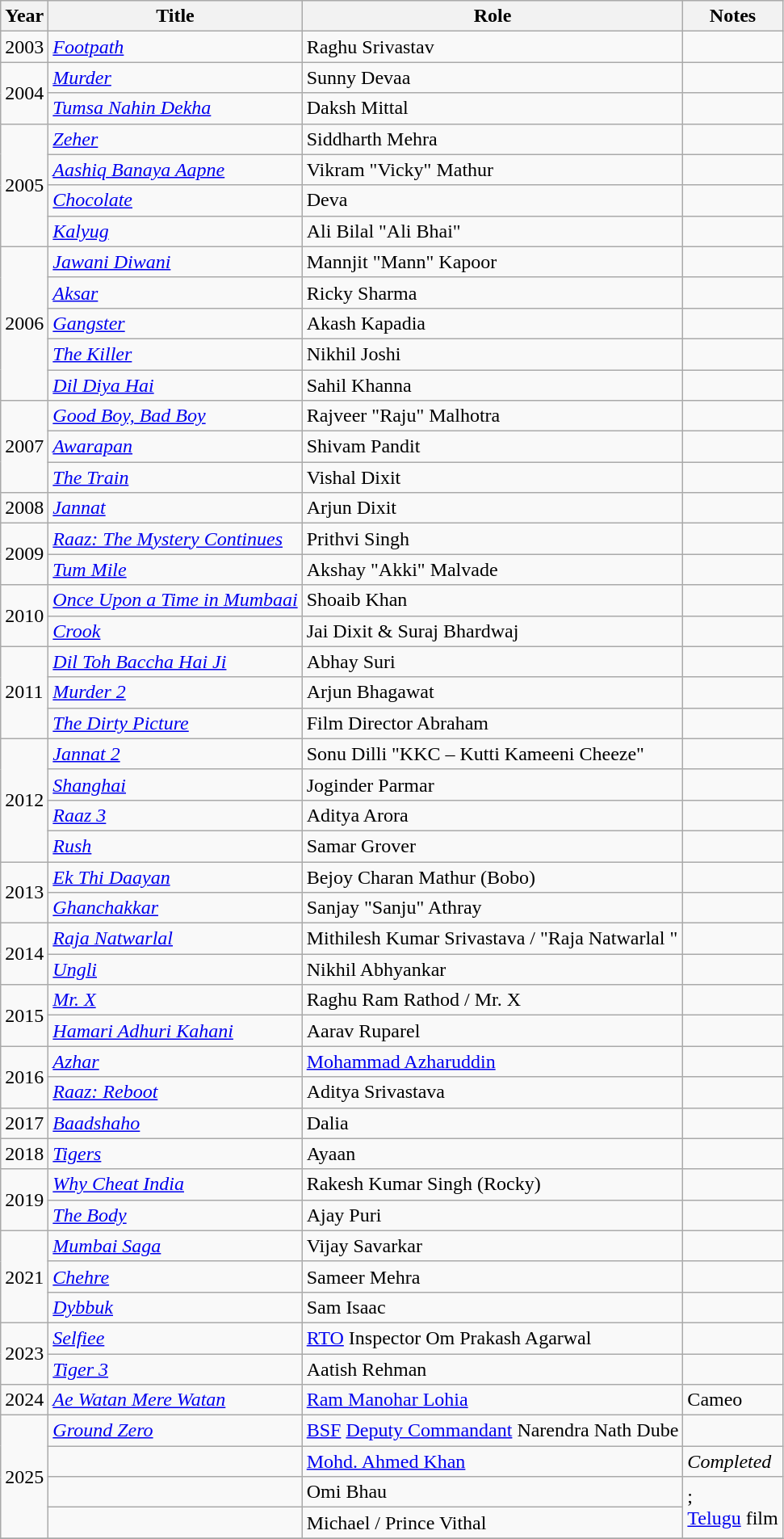<table class="wikitable sortable">
<tr>
<th scope="col">Year</th>
<th scope="col">Title</th>
<th scope="col">Role</th>
<th scope="col" class="unsortable">Notes</th>
</tr>
<tr>
<td>2003</td>
<td><em><a href='#'>Footpath</a></em></td>
<td>Raghu Srivastav</td>
<td></td>
</tr>
<tr>
<td rowspan="2">2004</td>
<td><em><a href='#'>Murder</a></em></td>
<td>Sunny Devaa</td>
<td></td>
</tr>
<tr>
<td><em><a href='#'>Tumsa Nahin Dekha</a></em></td>
<td>Daksh Mittal</td>
<td></td>
</tr>
<tr>
<td rowspan="4">2005</td>
<td><em><a href='#'>Zeher</a></em></td>
<td>Siddharth Mehra</td>
<td></td>
</tr>
<tr>
<td><em><a href='#'>Aashiq Banaya Aapne</a></em></td>
<td>Vikram "Vicky" Mathur</td>
<td></td>
</tr>
<tr>
<td><em><a href='#'>Chocolate</a></em></td>
<td>Deva</td>
<td></td>
</tr>
<tr>
<td><em><a href='#'>Kalyug</a></em></td>
<td>Ali Bilal "Ali Bhai"</td>
<td></td>
</tr>
<tr>
<td rowspan="5">2006</td>
<td><em><a href='#'>Jawani Diwani</a></em></td>
<td>Mannjit "Mann" Kapoor</td>
<td></td>
</tr>
<tr>
<td><em><a href='#'>Aksar</a></em></td>
<td>Ricky Sharma</td>
<td></td>
</tr>
<tr>
<td><em><a href='#'>Gangster</a></em></td>
<td>Akash Kapadia</td>
<td></td>
</tr>
<tr>
<td><em><a href='#'>The Killer</a></em></td>
<td>Nikhil Joshi</td>
<td></td>
</tr>
<tr>
<td><em><a href='#'>Dil Diya Hai</a></em></td>
<td>Sahil Khanna</td>
<td></td>
</tr>
<tr>
<td rowspan="3">2007</td>
<td><em><a href='#'>Good Boy, Bad Boy</a></em></td>
<td>Rajveer "Raju" Malhotra</td>
<td></td>
</tr>
<tr>
<td><em><a href='#'>Awarapan</a></em></td>
<td>Shivam Pandit</td>
<td></td>
</tr>
<tr>
<td><em><a href='#'>The Train</a></em></td>
<td>Vishal Dixit</td>
<td></td>
</tr>
<tr>
<td>2008</td>
<td><em><a href='#'>Jannat</a></em></td>
<td>Arjun Dixit</td>
<td></td>
</tr>
<tr>
<td rowspan="2">2009</td>
<td><em><a href='#'>Raaz: The Mystery Continues</a></em></td>
<td>Prithvi Singh</td>
<td></td>
</tr>
<tr>
<td><em><a href='#'>Tum Mile</a></em></td>
<td>Akshay "Akki" Malvade</td>
<td></td>
</tr>
<tr>
<td rowspan="2">2010</td>
<td><em><a href='#'>Once Upon a Time in Mumbaai</a></em></td>
<td>Shoaib Khan</td>
<td></td>
</tr>
<tr>
<td><em><a href='#'>Crook</a></em></td>
<td>Jai Dixit & Suraj Bhardwaj</td>
<td></td>
</tr>
<tr>
<td rowspan="3">2011</td>
<td><em><a href='#'>Dil Toh Baccha Hai Ji</a></em></td>
<td>Abhay Suri</td>
<td></td>
</tr>
<tr>
<td><em><a href='#'>Murder 2</a></em></td>
<td>Arjun Bhagawat</td>
<td></td>
</tr>
<tr>
<td><em><a href='#'>The Dirty Picture</a></em></td>
<td>Film Director Abraham</td>
<td></td>
</tr>
<tr>
<td rowspan="4">2012</td>
<td><em><a href='#'>Jannat 2</a></em></td>
<td>Sonu Dilli "KKC – Kutti Kameeni Cheeze"</td>
<td></td>
</tr>
<tr>
<td><em><a href='#'>Shanghai</a></em></td>
<td>Joginder Parmar</td>
<td></td>
</tr>
<tr>
<td><em><a href='#'>Raaz 3</a></em></td>
<td>Aditya Arora</td>
<td></td>
</tr>
<tr>
<td><em><a href='#'>Rush</a></em></td>
<td>Samar Grover</td>
<td></td>
</tr>
<tr>
<td rowspan="2">2013</td>
<td><em><a href='#'>Ek Thi Daayan</a></em></td>
<td>Bejoy Charan Mathur (Bobo)</td>
<td></td>
</tr>
<tr>
<td><em><a href='#'>Ghanchakkar</a></em></td>
<td>Sanjay "Sanju" Athray</td>
<td></td>
</tr>
<tr>
<td rowspan="2">2014</td>
<td><em><a href='#'>Raja Natwarlal</a></em></td>
<td>Mithilesh Kumar Srivastava / "Raja Natwarlal "</td>
<td></td>
</tr>
<tr>
<td><em><a href='#'>Ungli</a></em></td>
<td>Nikhil Abhyankar</td>
<td></td>
</tr>
<tr>
<td rowspan="2">2015</td>
<td><em><a href='#'>Mr. X</a></em></td>
<td>Raghu Ram Rathod / Mr. X</td>
<td></td>
</tr>
<tr>
<td><em><a href='#'>Hamari Adhuri Kahani</a></em></td>
<td>Aarav Ruparel</td>
<td></td>
</tr>
<tr>
<td rowspan="2">2016</td>
<td><em><a href='#'>Azhar</a></em></td>
<td><a href='#'>Mohammad Azharuddin</a></td>
<td></td>
</tr>
<tr>
<td><em><a href='#'>Raaz: Reboot</a></em></td>
<td>Aditya Srivastava</td>
<td></td>
</tr>
<tr>
<td>2017</td>
<td><em><a href='#'>Baadshaho</a></em></td>
<td>Dalia</td>
<td></td>
</tr>
<tr>
<td>2018</td>
<td><em><a href='#'>Tigers</a></em></td>
<td>Ayaan</td>
<td></td>
</tr>
<tr>
<td rowspan="2">2019</td>
<td><em><a href='#'>Why Cheat India</a></em></td>
<td>Rakesh Kumar Singh (Rocky)</td>
<td></td>
</tr>
<tr>
<td><em><a href='#'>The Body</a></em></td>
<td>Ajay Puri</td>
<td></td>
</tr>
<tr>
<td rowspan="3">2021</td>
<td><em><a href='#'>Mumbai Saga</a></em></td>
<td>Vijay Savarkar</td>
<td></td>
</tr>
<tr>
<td><em><a href='#'>Chehre</a></em></td>
<td>Sameer Mehra</td>
<td></td>
</tr>
<tr>
<td><em><a href='#'>Dybbuk</a></em></td>
<td>Sam Isaac</td>
<td></td>
</tr>
<tr>
<td rowspan="2">2023</td>
<td><em><a href='#'>Selfiee</a></em></td>
<td><a href='#'>RTO</a> Inspector Om Prakash Agarwal</td>
<td></td>
</tr>
<tr>
<td><em><a href='#'>Tiger 3</a></em></td>
<td>Aatish Rehman</td>
<td></td>
</tr>
<tr>
<td>2024</td>
<td><em><a href='#'>Ae Watan Mere Watan</a></em></td>
<td><a href='#'>Ram Manohar Lohia</a></td>
<td>Cameo</td>
</tr>
<tr>
<td rowspan="4">2025</td>
<td><em><a href='#'>Ground Zero</a></em></td>
<td><a href='#'>BSF</a> <a href='#'>Deputy Commandant</a> Narendra Nath Dube</td>
<td></td>
</tr>
<tr>
<td></td>
<td><a href='#'>Mohd. Ahmed Khan</a></td>
<td><em>Completed</em></td>
</tr>
<tr>
<td></td>
<td>Omi Bhau</td>
<td rowspan=2>;<br><a href='#'>Telugu</a> film</td>
</tr>
<tr>
<td></td>
<td>Michael / Prince Vithal </td>
</tr>
<tr>
</tr>
</table>
